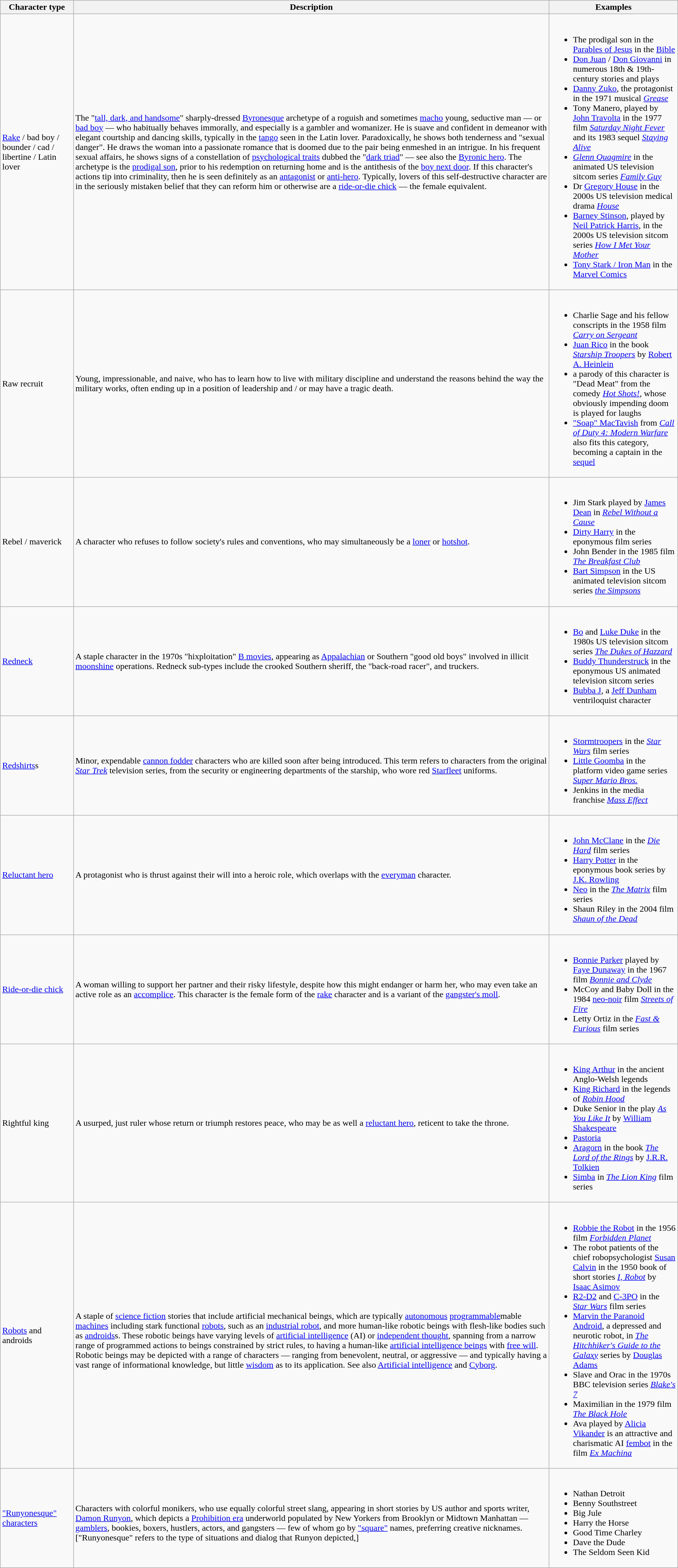<table class="wikitable">
<tr>
<th>Character type</th>
<th>Description</th>
<th>Examples</th>
</tr>
<tr>
<td><a href='#'>Rake</a> / bad boy / bounder / cad / libertine / Latin lover</td>
<td>The "<a href='#'>tall, dark, and handsome</a>" sharply-dressed <a href='#'>Byronesque</a> archetype of a roguish and sometimes <a href='#'>macho</a> young, seductive man — or <a href='#'>bad boy</a> — who habitually behaves immorally, and especially is a gambler and womanizer. He is suave and confident in demeanor with elegant courtship and dancing skills, typically in the <a href='#'>tango</a> seen in the Latin lover. Paradoxically, he shows both tenderness and "sexual danger". He draws the woman into a passionate romance that is doomed due to the pair being enmeshed in an intrigue. In his frequent sexual affairs, he shows signs of a constellation of <a href='#'>psychological traits</a> dubbed the "<a href='#'>dark triad</a>" — see also the <a href='#'>Byronic hero</a>. The archetype is the <a href='#'>prodigal son</a>, prior to his redemption on returning home and is the antithesis of the <a href='#'>boy next door</a>. If this character's actions tip into criminality, then he is seen definitely as an <a href='#'>antagonist</a> or <a href='#'>anti-hero</a>. Typically, lovers of this self-destructive character are in the seriously mistaken belief that they can reform him or otherwise are a <a href='#'>ride-or-die chick</a> — the female equivalent.</td>
<td><br><ul><li>The prodigal son in the <a href='#'>Parables of Jesus</a> in the <a href='#'>Bible</a></li><li><a href='#'>Don Juan</a> / <a href='#'>Don Giovanni</a> in numerous 18th & 19th-century stories and plays</li><li><a href='#'>Danny Zuko</a>, the protagonist in the 1971 musical <a href='#'><em>Grease</em></a></li><li>Tony Manero, played by <a href='#'>John Travolta</a> in the 1977 film <em><a href='#'>Saturday Night Fever</a></em> and its 1983 sequel <a href='#'><em>Staying Alive</em></a></li><li><em><a href='#'>Glenn Quagmire</a></em> in the animated US television sitcom series <em><a href='#'>Family Guy</a></em></li><li>Dr <a href='#'>Gregory House</a> in the 2000s US television medical drama <a href='#'><em>House</em></a></li><li><a href='#'>Barney Stinson</a>, played by <a href='#'>Neil Patrick Harris</a>, in the 2000s US television sitcom series <em><a href='#'>How I Met Your Mother</a></em></li><li><a href='#'>Tony Stark / Iron Man</a> in the <a href='#'>Marvel Comics</a></li></ul></td>
</tr>
<tr>
<td>Raw recruit</td>
<td>Young, impressionable, and naive, who has to learn how to live with military discipline and understand the reasons behind the way the military works, often ending up in a position of leadership and / or may have a tragic death.</td>
<td><br><ul><li>Charlie Sage and his fellow conscripts in the 1958 film <em><a href='#'>Carry on Sergeant</a></em></li><li><a href='#'>Juan Rico</a> in the book <em><a href='#'>Starship Troopers</a></em> by <a href='#'>Robert A. Heinlein</a></li><li>a parody of this character is "Dead Meat" from the comedy <em><a href='#'>Hot Shots!</a></em>, whose obviously impending doom is played for laughs</li><li><a href='#'>"Soap" MacTavish</a> from <em><a href='#'>Call of Duty 4: Modern Warfare</a></em> also fits this category, becoming a captain in the <a href='#'>sequel</a></li></ul></td>
</tr>
<tr>
<td>Rebel / maverick</td>
<td>A character who refuses to follow society's rules and conventions, who may simultaneously be a <a href='#'>loner</a> or <a href='#'>hotshot</a>.</td>
<td><br><ul><li>Jim Stark played by <a href='#'>James Dean</a> in <em><a href='#'>Rebel Without a Cause</a></em></li><li><a href='#'>Dirty Harry</a> in the eponymous film series</li><li>John Bender in the 1985 film <em><a href='#'>The Breakfast Club</a></em></li><li><a href='#'>Bart Simpson</a> in the US animated television sitcom series <em><a href='#'>the Simpsons</a></em></li></ul></td>
</tr>
<tr>
<td><a href='#'>Redneck</a></td>
<td>A staple character in the 1970s "hixploitation" <a href='#'>B movies</a>, appearing as <a href='#'>Appalachian</a> or Southern "good old boys" involved in illicit <a href='#'>moonshine</a> operations. Redneck sub-types include the crooked Southern sheriff, the "back-road racer", and truckers.</td>
<td><br><ul><li><a href='#'>Bo</a> and <a href='#'>Luke Duke</a> in the 1980s US television sitcom series <em><a href='#'>The Dukes of Hazzard</a></em></li><li><a href='#'>Buddy Thunderstruck</a> in the eponymous US animated television sitcom series</li><li><a href='#'>Bubba J</a>, a <a href='#'>Jeff Dunham</a> ventriloquist character</li></ul></td>
</tr>
<tr>
<td><a href='#'>Redshirts</a>s</td>
<td>Minor, expendable <a href='#'>cannon fodder</a> characters who are killed soon after being introduced. This term refers to characters from the original <em><a href='#'>Star Trek</a></em> television series, from the security or engineering departments of the starship, who wore red <a href='#'>Starfleet</a> uniforms.</td>
<td><br><ul><li><a href='#'>Stormtroopers</a> in the <em><a href='#'>Star Wars</a></em> film series</li><li><a href='#'>Little Goomba</a> in the platform video game series <em><a href='#'>Super Mario Bros.</a></em></li><li>Jenkins in the media franchise <em><a href='#'>Mass Effect</a></em></li></ul></td>
</tr>
<tr>
<td><a href='#'>Reluctant hero</a></td>
<td>A protagonist who is thrust against their will into a heroic role, which overlaps with the <a href='#'>everyman</a> character.</td>
<td><br><ul><li><a href='#'>John McClane</a> in the <em><a href='#'>Die Hard</a></em> film series</li><li><a href='#'>Harry Potter</a> in the eponymous book series by <a href='#'>J.K. Rowling</a></li><li><a href='#'>Neo</a> in the <em><a href='#'>The Matrix</a></em> film series</li><li>Shaun Riley in the 2004 film <em><a href='#'>Shaun of the Dead</a></em></li></ul></td>
</tr>
<tr>
<td><a href='#'>Ride-or-die chick</a></td>
<td>A woman willing to support her partner and their risky lifestyle, despite how this might endanger or harm her, who may even take an active role as an <a href='#'>accomplice</a>. This character is the female form of the <a href='#'>rake</a> character and is a variant of the <a href='#'>gangster's moll</a>.</td>
<td><br><ul><li><a href='#'>Bonnie Parker</a> played by <a href='#'>Faye Dunaway</a> in the 1967 film <em><a href='#'>Bonnie and Clyde</a></em></li><li>McCoy and Baby Doll in the 1984 <a href='#'>neo-noir</a> film <em><a href='#'>Streets of Fire</a></em></li><li>Letty Ortiz in the <em><a href='#'>Fast & Furious</a></em> film series</li></ul></td>
</tr>
<tr>
<td>Rightful king</td>
<td>A usurped, just ruler whose return or triumph restores peace, who may be as well a <a href='#'>reluctant hero</a>, reticent to take the throne.</td>
<td><br><ul><li><a href='#'>King Arthur</a> in the ancient Anglo-Welsh legends</li><li><a href='#'>King Richard</a> in the legends of <em><a href='#'>Robin Hood</a></em></li><li>Duke Senior in the play <em><a href='#'>As You Like It</a></em> by <a href='#'>William Shakespeare</a></li><li><a href='#'>Pastoria</a></li><li><a href='#'>Aragorn</a> in the book <em><a href='#'>The Lord of the Rings</a></em> by <a href='#'>J.R.R. Tolkien</a></li><li><a href='#'>Simba</a> in <em><a href='#'>The Lion King</a></em> film series</li></ul></td>
</tr>
<tr>
<td><a href='#'>Robots</a> and androids</td>
<td><br>A staple of <a href='#'>science fiction</a> stories that include artificial mechanical beings, which are typically <a href='#'>autonomous</a> <a href='#'>programmable</a>mable <a href='#'>machines</a> including stark functional <a href='#'>robots</a>, such as an <a href='#'>industrial robot</a>, and more human-like robotic beings with flesh-like bodies such as <a href='#'>androids</a>s. These robotic beings have varying levels of <a href='#'>artificial intelligence</a> (AI) or <a href='#'>independent thought</a>, spanning from a narrow range of programmed actions to beings constrained by strict rules, to having a human-like <a href='#'>artificial intelligence beings</a> with <a href='#'>free will</a>. Robotic beings may be depicted with a range of characters — ranging from benevolent, neutral, or aggressive — and typically having a vast range of informational knowledge, but little <a href='#'>wisdom</a> as to its application. See also <a href='#'>Artificial intelligence</a> and <a href='#'>Cyborg</a>.</td>
<td><br><ul><li><a href='#'>Robbie the Robot</a> in the 1956 film <em><a href='#'>Forbidden Planet</a></em></li><li>The robot patients of the chief robopsychologist <a href='#'>Susan Calvin</a> in the 1950 book of short stories <em><a href='#'>I, Robot</a></em> by <a href='#'>Isaac Asimov</a></li><li><a href='#'>R2-D2</a> and <a href='#'>C-3PO</a> in the <em><a href='#'>Star Wars</a></em> film series</li><li><a href='#'>Marvin the Paranoid Android</a>, a depressed and neurotic robot, in <em><a href='#'>The Hitchhiker's Guide to the Galaxy</a></em> series by <a href='#'>Douglas Adams</a></li><li>Slave and Orac in the 1970s BBC television series <em><a href='#'>Blake's 7</a></em></li><li>Maximilian in the 1979 film <a href='#'><em>The Black Hole</em></a></li><li>Ava played by <a href='#'>Alicia Vikander</a> is an attractive and charismatic AI <a href='#'>fembot</a> in the film <a href='#'><em>Ex Machina</em></a></li></ul></td>
</tr>
<tr>
<td><a href='#'>"Runyonesque" characters</a></td>
<td><br>Characters with colorful monikers, who use equally colorful street slang, appearing in short stories by US author and sports writer, <a href='#'>Damon Runyon</a>, which depicts a <a href='#'>Prohibition era</a> underworld populated by New Yorkers from Brooklyn or Midtown Manhattan — <a href='#'>gamblers</a>, bookies, boxers, hustlers, actors, and gangsters — few of whom go by <a href='#'>"square"</a> names, preferring creative nicknames. ["Runyonesque" refers to the type of situations and dialog that Runyon depicted,]</td>
<td><br><ul><li>Nathan Detroit</li><li>Benny Southstreet</li><li>Big Jule</li><li>Harry the Horse</li><li>Good Time Charley</li><li>Dave the Dude</li><li>The Seldom Seen Kid</li></ul></td>
</tr>
</table>
